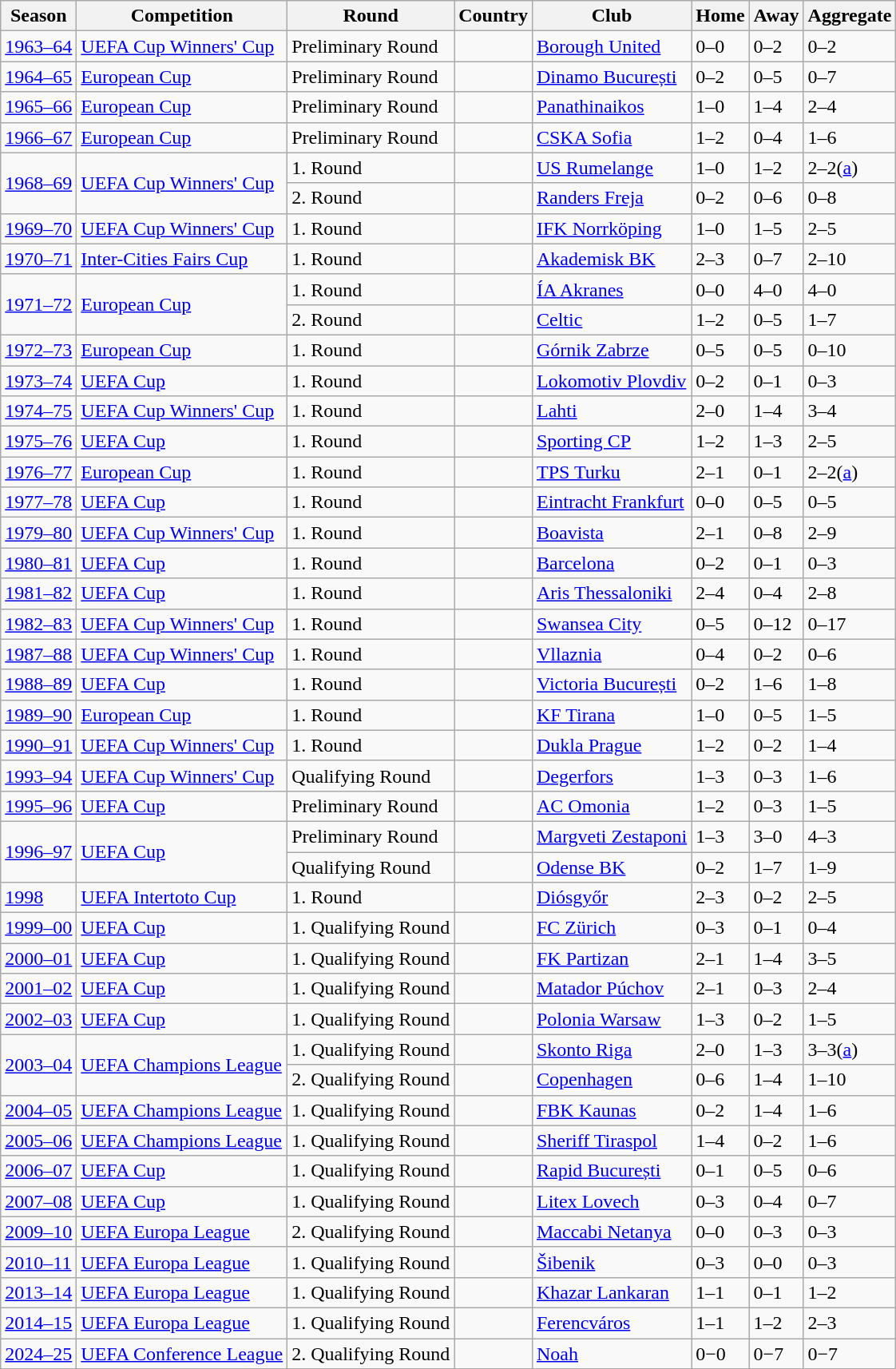<table class="wikitable">
<tr>
<th>Season</th>
<th>Competition</th>
<th>Round</th>
<th>Country</th>
<th>Club</th>
<th>Home</th>
<th>Away</th>
<th>Aggregate</th>
</tr>
<tr>
<td><a href='#'>1963–64</a></td>
<td><a href='#'>UEFA Cup Winners' Cup</a></td>
<td>Preliminary Round</td>
<td></td>
<td><a href='#'>Borough United</a></td>
<td>0–0</td>
<td>0–2</td>
<td>0–2</td>
</tr>
<tr>
<td><a href='#'>1964–65</a></td>
<td><a href='#'>European Cup</a></td>
<td>Preliminary Round</td>
<td></td>
<td><a href='#'>Dinamo București</a></td>
<td>0–2</td>
<td>0–5</td>
<td>0–7</td>
</tr>
<tr>
<td><a href='#'>1965–66</a></td>
<td><a href='#'>European Cup</a></td>
<td>Preliminary Round</td>
<td></td>
<td><a href='#'>Panathinaikos</a></td>
<td>1–0</td>
<td>1–4</td>
<td>2–4</td>
</tr>
<tr>
<td><a href='#'>1966–67</a></td>
<td><a href='#'>European Cup</a></td>
<td>Preliminary Round</td>
<td></td>
<td><a href='#'>CSKA Sofia</a></td>
<td>1–2</td>
<td>0–4</td>
<td>1–6</td>
</tr>
<tr>
<td rowspan=2><a href='#'>1968–69</a></td>
<td rowspan=2><a href='#'>UEFA Cup Winners' Cup</a></td>
<td>1. Round</td>
<td></td>
<td><a href='#'>US Rumelange</a></td>
<td>1–0</td>
<td>1–2</td>
<td>2–2(<a href='#'>a</a>)</td>
</tr>
<tr>
<td>2. Round</td>
<td></td>
<td><a href='#'>Randers Freja</a></td>
<td>0–2</td>
<td>0–6</td>
<td>0–8</td>
</tr>
<tr>
<td><a href='#'>1969–70</a></td>
<td><a href='#'>UEFA Cup Winners' Cup</a></td>
<td>1. Round</td>
<td></td>
<td><a href='#'>IFK Norrköping</a></td>
<td>1–0</td>
<td>1–5</td>
<td>2–5</td>
</tr>
<tr>
<td><a href='#'>1970–71</a></td>
<td><a href='#'>Inter-Cities Fairs Cup</a></td>
<td>1. Round</td>
<td></td>
<td><a href='#'>Akademisk BK</a></td>
<td>2–3</td>
<td>0–7</td>
<td>2–10</td>
</tr>
<tr>
<td rowspan=2><a href='#'>1971–72</a></td>
<td rowspan=2><a href='#'>European Cup</a></td>
<td>1. Round</td>
<td></td>
<td><a href='#'>ÍA Akranes</a></td>
<td>0–0</td>
<td>4–0</td>
<td>4–0</td>
</tr>
<tr>
<td>2. Round</td>
<td></td>
<td><a href='#'>Celtic</a></td>
<td>1–2</td>
<td>0–5</td>
<td>1–7</td>
</tr>
<tr>
<td><a href='#'>1972–73</a></td>
<td><a href='#'>European Cup</a></td>
<td>1. Round</td>
<td></td>
<td><a href='#'>Górnik Zabrze</a></td>
<td>0–5</td>
<td>0–5</td>
<td>0–10</td>
</tr>
<tr>
<td><a href='#'>1973–74</a></td>
<td><a href='#'>UEFA Cup</a></td>
<td>1. Round</td>
<td></td>
<td><a href='#'>Lokomotiv Plovdiv</a></td>
<td>0–2</td>
<td>0–1</td>
<td>0–3</td>
</tr>
<tr>
<td><a href='#'>1974–75</a></td>
<td><a href='#'>UEFA Cup Winners' Cup</a></td>
<td>1. Round</td>
<td></td>
<td><a href='#'>Lahti</a></td>
<td>2–0</td>
<td>1–4</td>
<td>3–4</td>
</tr>
<tr>
<td><a href='#'>1975–76</a></td>
<td><a href='#'>UEFA Cup</a></td>
<td>1. Round</td>
<td></td>
<td><a href='#'>Sporting CP</a></td>
<td>1–2</td>
<td>1–3</td>
<td>2–5</td>
</tr>
<tr>
<td><a href='#'>1976–77</a></td>
<td><a href='#'>European Cup</a></td>
<td>1. Round</td>
<td></td>
<td><a href='#'>TPS Turku</a></td>
<td>2–1</td>
<td>0–1</td>
<td>2–2(<a href='#'>a</a>)</td>
</tr>
<tr>
<td><a href='#'>1977–78</a></td>
<td><a href='#'>UEFA Cup</a></td>
<td>1. Round</td>
<td></td>
<td><a href='#'>Eintracht Frankfurt</a></td>
<td>0–0</td>
<td>0–5</td>
<td>0–5</td>
</tr>
<tr>
<td><a href='#'>1979–80</a></td>
<td><a href='#'>UEFA Cup Winners' Cup</a></td>
<td>1. Round</td>
<td></td>
<td><a href='#'>Boavista</a></td>
<td>2–1</td>
<td>0–8</td>
<td>2–9</td>
</tr>
<tr>
<td><a href='#'>1980–81</a></td>
<td><a href='#'>UEFA Cup</a></td>
<td>1. Round</td>
<td></td>
<td><a href='#'>Barcelona</a></td>
<td>0–2</td>
<td>0–1</td>
<td>0–3</td>
</tr>
<tr>
<td><a href='#'>1981–82</a></td>
<td><a href='#'>UEFA Cup</a></td>
<td>1. Round</td>
<td></td>
<td><a href='#'>Aris Thessaloniki</a></td>
<td>2–4</td>
<td>0–4</td>
<td>2–8</td>
</tr>
<tr>
<td><a href='#'>1982–83</a></td>
<td><a href='#'>UEFA Cup Winners' Cup</a></td>
<td>1. Round</td>
<td></td>
<td><a href='#'>Swansea City</a></td>
<td>0–5</td>
<td>0–12</td>
<td>0–17</td>
</tr>
<tr>
<td><a href='#'>1987–88</a></td>
<td><a href='#'>UEFA Cup Winners' Cup</a></td>
<td>1. Round</td>
<td></td>
<td><a href='#'>Vllaznia</a></td>
<td>0–4</td>
<td>0–2</td>
<td>0–6</td>
</tr>
<tr>
<td><a href='#'>1988–89</a></td>
<td><a href='#'>UEFA Cup</a></td>
<td>1. Round</td>
<td></td>
<td><a href='#'>Victoria București</a></td>
<td>0–2</td>
<td>1–6</td>
<td>1–8</td>
</tr>
<tr>
<td><a href='#'>1989–90</a></td>
<td><a href='#'>European Cup</a></td>
<td>1. Round</td>
<td></td>
<td><a href='#'>KF Tirana</a></td>
<td>1–0</td>
<td>0–5</td>
<td>1–5</td>
</tr>
<tr>
<td><a href='#'>1990–91</a></td>
<td><a href='#'>UEFA Cup Winners' Cup</a></td>
<td>1. Round</td>
<td></td>
<td><a href='#'>Dukla Prague</a></td>
<td>1–2</td>
<td>0–2</td>
<td>1–4</td>
</tr>
<tr>
<td><a href='#'>1993–94</a></td>
<td><a href='#'>UEFA Cup Winners' Cup</a></td>
<td>Qualifying Round</td>
<td></td>
<td><a href='#'>Degerfors</a></td>
<td>1–3</td>
<td>0–3</td>
<td>1–6</td>
</tr>
<tr>
<td><a href='#'>1995–96</a></td>
<td><a href='#'>UEFA Cup</a></td>
<td>Preliminary Round</td>
<td></td>
<td><a href='#'>AC Omonia</a></td>
<td>1–2</td>
<td>0–3</td>
<td>1–5</td>
</tr>
<tr>
<td rowspan=2><a href='#'>1996–97</a></td>
<td rowspan=2><a href='#'>UEFA Cup</a></td>
<td>Preliminary Round</td>
<td></td>
<td><a href='#'>Margveti Zestaponi</a></td>
<td>1–3</td>
<td>3–0</td>
<td>4–3</td>
</tr>
<tr>
<td>Qualifying Round</td>
<td></td>
<td><a href='#'>Odense BK</a></td>
<td>0–2</td>
<td>1–7</td>
<td>1–9</td>
</tr>
<tr>
<td><a href='#'>1998</a></td>
<td><a href='#'>UEFA Intertoto Cup</a></td>
<td>1. Round</td>
<td></td>
<td><a href='#'>Diósgyőr</a></td>
<td>2–3</td>
<td>0–2</td>
<td>2–5</td>
</tr>
<tr>
<td><a href='#'>1999–00</a></td>
<td><a href='#'>UEFA Cup</a></td>
<td>1. Qualifying Round</td>
<td></td>
<td><a href='#'>FC Zürich</a></td>
<td>0–3</td>
<td>0–1</td>
<td>0–4</td>
</tr>
<tr>
<td><a href='#'>2000–01</a></td>
<td><a href='#'>UEFA Cup</a></td>
<td>1. Qualifying Round</td>
<td></td>
<td><a href='#'>FK Partizan</a></td>
<td>2–1</td>
<td>1–4</td>
<td>3–5</td>
</tr>
<tr>
<td><a href='#'>2001–02</a></td>
<td><a href='#'>UEFA Cup</a></td>
<td>1. Qualifying Round</td>
<td></td>
<td><a href='#'>Matador Púchov</a></td>
<td>2–1</td>
<td>0–3</td>
<td>2–4</td>
</tr>
<tr>
<td><a href='#'>2002–03</a></td>
<td><a href='#'>UEFA Cup</a></td>
<td>1. Qualifying Round</td>
<td></td>
<td><a href='#'>Polonia Warsaw</a></td>
<td>1–3</td>
<td>0–2</td>
<td>1–5</td>
</tr>
<tr>
<td rowspan=2><a href='#'>2003–04</a></td>
<td rowspan=2><a href='#'>UEFA Champions League</a></td>
<td>1. Qualifying Round</td>
<td></td>
<td><a href='#'>Skonto Riga</a></td>
<td>2–0</td>
<td>1–3</td>
<td>3–3(<a href='#'>a</a>)</td>
</tr>
<tr>
<td>2. Qualifying Round</td>
<td></td>
<td><a href='#'>Copenhagen</a></td>
<td>0–6</td>
<td>1–4</td>
<td>1–10</td>
</tr>
<tr>
<td><a href='#'>2004–05</a></td>
<td><a href='#'>UEFA Champions League</a></td>
<td>1. Qualifying Round</td>
<td></td>
<td><a href='#'>FBK Kaunas</a></td>
<td>0–2</td>
<td>1–4</td>
<td>1–6</td>
</tr>
<tr>
<td><a href='#'>2005–06</a></td>
<td><a href='#'>UEFA Champions League</a></td>
<td>1. Qualifying Round</td>
<td></td>
<td><a href='#'>Sheriff Tiraspol</a></td>
<td>1–4</td>
<td>0–2</td>
<td>1–6</td>
</tr>
<tr>
<td><a href='#'>2006–07</a></td>
<td><a href='#'>UEFA Cup</a></td>
<td>1. Qualifying Round</td>
<td></td>
<td><a href='#'>Rapid București</a></td>
<td>0–1</td>
<td>0–5</td>
<td>0–6</td>
</tr>
<tr>
<td><a href='#'>2007–08</a></td>
<td><a href='#'>UEFA Cup</a></td>
<td>1. Qualifying Round</td>
<td></td>
<td><a href='#'>Litex Lovech</a></td>
<td>0–3</td>
<td>0–4</td>
<td>0–7</td>
</tr>
<tr>
<td><a href='#'>2009–10</a></td>
<td><a href='#'>UEFA Europa League</a></td>
<td>2. Qualifying Round</td>
<td></td>
<td><a href='#'>Maccabi Netanya</a></td>
<td>0–0</td>
<td>0–3</td>
<td>0–3</td>
</tr>
<tr>
<td><a href='#'>2010–11</a></td>
<td><a href='#'>UEFA Europa League</a></td>
<td>1. Qualifying Round</td>
<td></td>
<td><a href='#'>Šibenik</a></td>
<td>0–3</td>
<td>0–0</td>
<td>0–3</td>
</tr>
<tr>
<td><a href='#'>2013–14</a></td>
<td><a href='#'>UEFA Europa League</a></td>
<td>1. Qualifying Round</td>
<td></td>
<td><a href='#'>Khazar Lankaran</a></td>
<td>1–1</td>
<td>0–1</td>
<td>1–2</td>
</tr>
<tr>
<td><a href='#'>2014–15</a></td>
<td><a href='#'>UEFA Europa League</a></td>
<td>1. Qualifying Round</td>
<td></td>
<td><a href='#'>Ferencváros</a></td>
<td>1–1</td>
<td>1–2</td>
<td>2–3</td>
</tr>
<tr>
<td><a href='#'>2024–25</a></td>
<td><a href='#'>UEFA Conference League</a></td>
<td>2. Qualifying Round</td>
<td></td>
<td><a href='#'>Noah</a></td>
<td>0−0</td>
<td>0−7</td>
<td>0−7</td>
</tr>
</table>
